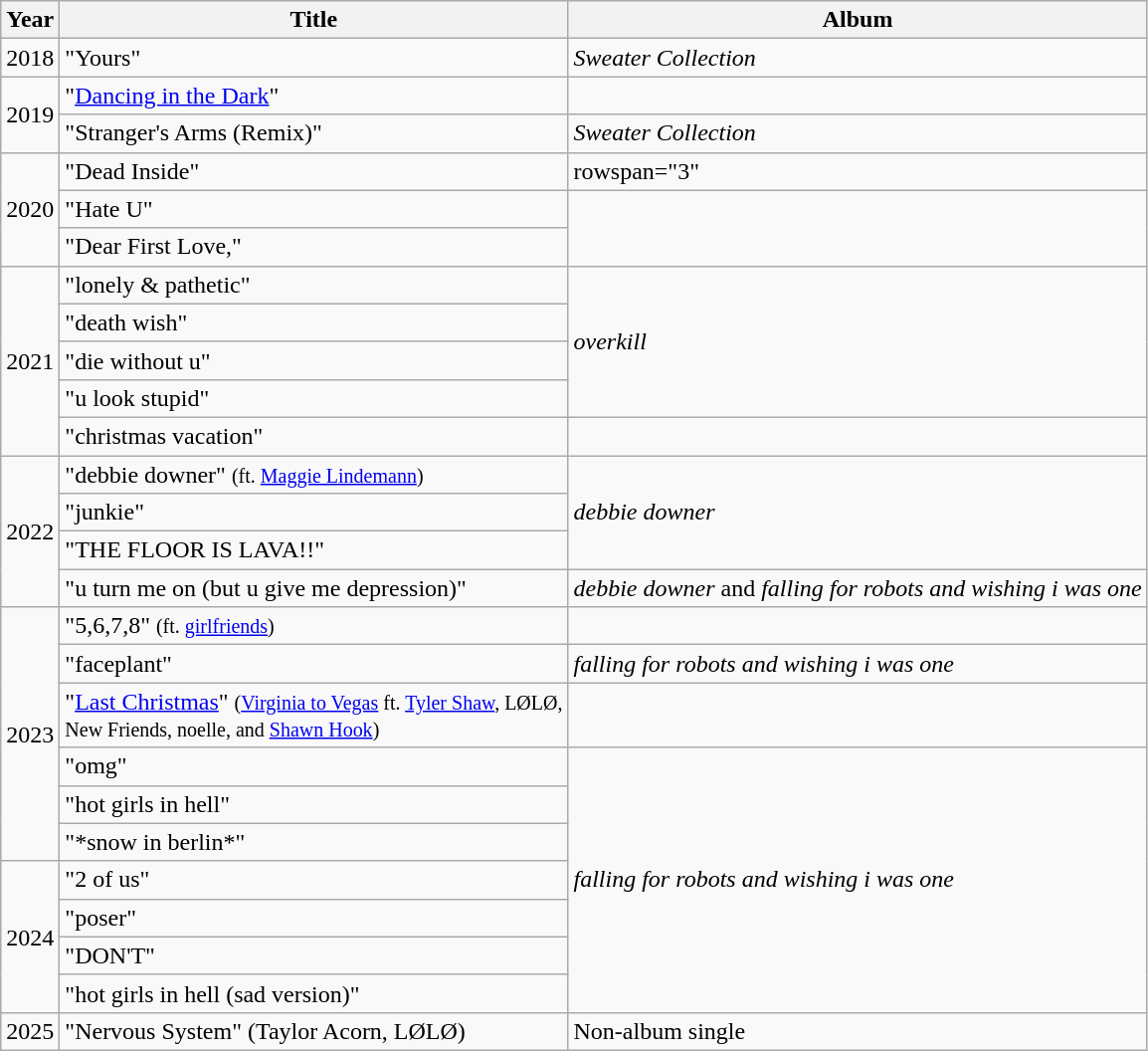<table class="wikitable">
<tr>
<th>Year</th>
<th>Title</th>
<th>Album</th>
</tr>
<tr>
<td>2018</td>
<td>"Yours"</td>
<td><em>Sweater Collection</em></td>
</tr>
<tr>
<td rowspan="2">2019</td>
<td>"<a href='#'>Dancing in the Dark</a>"</td>
<td></td>
</tr>
<tr>
<td>"Stranger's Arms (Remix)"</td>
<td><em>Sweater Collection</em></td>
</tr>
<tr>
<td rowspan="3">2020</td>
<td>"Dead Inside"</td>
<td>rowspan="3" </td>
</tr>
<tr>
<td>"Hate U"</td>
</tr>
<tr>
<td>"Dear First Love,"</td>
</tr>
<tr>
<td rowspan="5">2021</td>
<td>"lonely & pathetic"</td>
<td rowspan="4"><em>overkill</em></td>
</tr>
<tr>
<td>"death wish"</td>
</tr>
<tr>
<td>"die without u"</td>
</tr>
<tr>
<td>"u look stupid"</td>
</tr>
<tr>
<td>"christmas vacation"</td>
<td></td>
</tr>
<tr>
<td rowspan="4">2022</td>
<td>"debbie downer" <small>(ft. <a href='#'>Maggie Lindemann</a>)</small></td>
<td rowspan="3"><em>debbie downer</em></td>
</tr>
<tr>
<td>"junkie"</td>
</tr>
<tr>
<td>"THE FLOOR IS LAVA!!"</td>
</tr>
<tr>
<td>"u turn me on (but u give me depression)"</td>
<td><em>debbie downer</em> and <em>falling for robots and wishing i was one</em></td>
</tr>
<tr>
<td rowspan="6">2023</td>
<td>"5,6,7,8" <small>(ft. <a href='#'>girlfriends</a>)</small></td>
<td></td>
</tr>
<tr>
<td>"faceplant"</td>
<td><em>falling for robots and wishing i was one</em></td>
</tr>
<tr>
<td>"<a href='#'>Last Christmas</a>" <small>(<a href='#'>Virginia to Vegas</a> ft. <a href='#'>Tyler Shaw</a>, LØLØ,</small><br><small>New Friends, noelle, and <a href='#'>Shawn Hook</a>)</small></td>
<td></td>
</tr>
<tr>
<td>"omg"</td>
<td rowspan="7"><em>falling for robots and wishing i was one</em></td>
</tr>
<tr>
<td>"hot girls in hell"</td>
</tr>
<tr>
<td>"*snow in berlin*"</td>
</tr>
<tr>
<td rowspan="4">2024</td>
<td>"2 of us"</td>
</tr>
<tr>
<td>"poser"</td>
</tr>
<tr>
<td>"DON'T"</td>
</tr>
<tr>
<td>"hot girls in hell (sad version)"</td>
</tr>
<tr>
<td>2025</td>
<td>"Nervous System" (Taylor Acorn, LØLØ)</td>
<td>Non-album single</td>
</tr>
</table>
